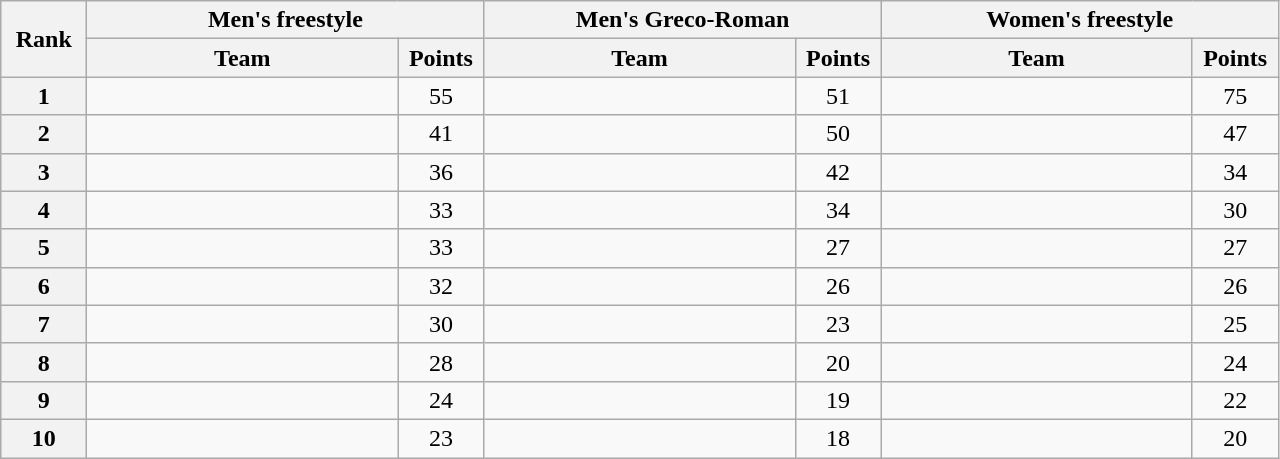<table class="wikitable" style="text-align:center;">
<tr>
<th rowspan="2" width="50">Rank</th>
<th colspan="2">Men's freestyle</th>
<th colspan="2">Men's Greco-Roman</th>
<th colspan="2">Women's freestyle</th>
</tr>
<tr>
<th width="200">Team</th>
<th width="50">Points</th>
<th width="200">Team</th>
<th width="50">Points</th>
<th width="200">Team</th>
<th width="50">Points</th>
</tr>
<tr>
<th>1</th>
<td align="left"></td>
<td>55</td>
<td align="left"></td>
<td>51</td>
<td align="left"></td>
<td>75</td>
</tr>
<tr>
<th>2</th>
<td align="left"></td>
<td>41</td>
<td align="left"></td>
<td>50</td>
<td align="left"></td>
<td>47</td>
</tr>
<tr>
<th>3</th>
<td align="left"></td>
<td>36</td>
<td align="left"></td>
<td>42</td>
<td align="left"></td>
<td>34</td>
</tr>
<tr>
<th>4</th>
<td align="left"></td>
<td>33</td>
<td align="left"></td>
<td>34</td>
<td align="left"></td>
<td>30</td>
</tr>
<tr>
<th>5</th>
<td align="left"></td>
<td>33</td>
<td align="left"></td>
<td>27</td>
<td align="left"></td>
<td>27</td>
</tr>
<tr>
<th>6</th>
<td align="left"></td>
<td>32</td>
<td align="left"></td>
<td>26</td>
<td align="left"></td>
<td>26</td>
</tr>
<tr>
<th>7</th>
<td align="left"></td>
<td>30</td>
<td align="left"></td>
<td>23</td>
<td align="left"></td>
<td>25</td>
</tr>
<tr>
<th>8</th>
<td align="left"></td>
<td>28</td>
<td align="left"></td>
<td>20</td>
<td align="left"></td>
<td>24</td>
</tr>
<tr>
<th>9</th>
<td align="left"></td>
<td>24</td>
<td align="left"></td>
<td>19</td>
<td align="left"></td>
<td>22</td>
</tr>
<tr>
<th>10</th>
<td align="left"></td>
<td>23</td>
<td align="left"></td>
<td>18</td>
<td align="left"></td>
<td>20</td>
</tr>
</table>
